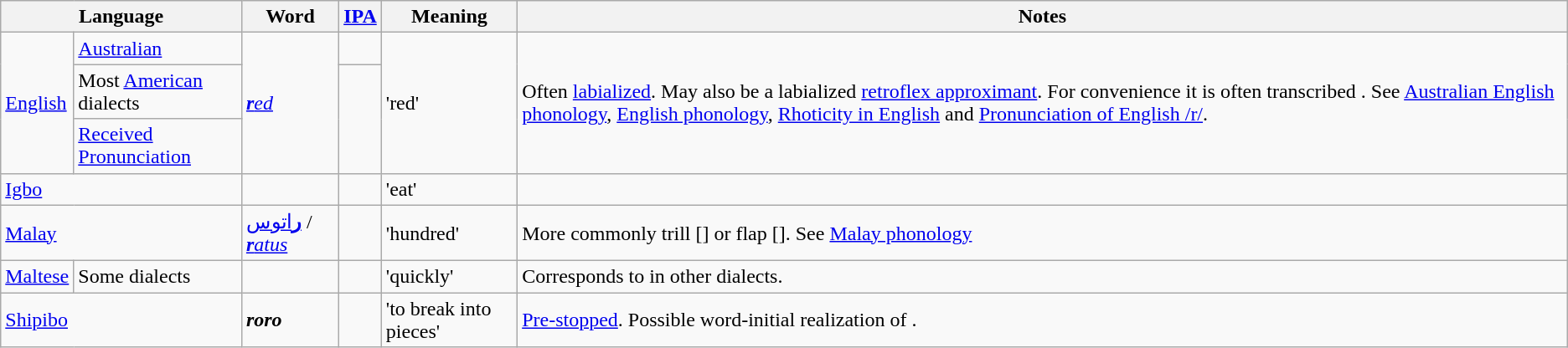<table class="wikitable">
<tr>
<th colspan=2>Language</th>
<th>Word</th>
<th><a href='#'>IPA</a></th>
<th>Meaning</th>
<th>Notes</th>
</tr>
<tr>
<td rowspan=3><a href='#'>English</a></td>
<td><a href='#'>Australian</a></td>
<td rowspan=3><em><a href='#'><strong>r</strong>ed</a></em></td>
<td></td>
<td rowspan=3>'red'</td>
<td rowspan=3>Often <a href='#'>labialized</a>. May also be a labialized <a href='#'>retroflex approximant</a>. For convenience it is often transcribed . See <a href='#'>Australian English phonology</a>, <a href='#'>English phonology</a>, <a href='#'>Rhoticity in English</a> and <a href='#'>Pronunciation of English /r/</a>.</td>
</tr>
<tr>
<td>Most <a href='#'>American</a> dialects</td>
<td rowspan=2></td>
</tr>
<tr>
<td><a href='#'>Received Pronunciation</a></td>
</tr>
<tr>
<td colspan=2><a href='#'>Igbo</a></td>
<td></td>
<td></td>
<td>'eat'</td>
<td></td>
</tr>
<tr>
<td colspan="2"><a href='#'>Malay</a></td>
<td><a href='#'><strong>ر</strong>اتوس</a> / <em><a href='#'><strong>r</strong>atus</a></em></td>
<td></td>
<td>'hundred'</td>
<td>More commonly trill [] or flap []. See <a href='#'>Malay phonology</a></td>
</tr>
<tr>
<td><a href='#'>Maltese</a></td>
<td>Some dialects</td>
<td></td>
<td></td>
<td>'quickly'</td>
<td>Corresponds to  in other dialects.</td>
</tr>
<tr>
<td colspan="2"><a href='#'>Shipibo</a></td>
<td><strong><em>r<strong>oro<em></td>
<td></td>
<td>'to break into pieces'</td>
<td><a href='#'>Pre-stopped</a>. Possible word-initial realization of .</td>
</tr>
</table>
